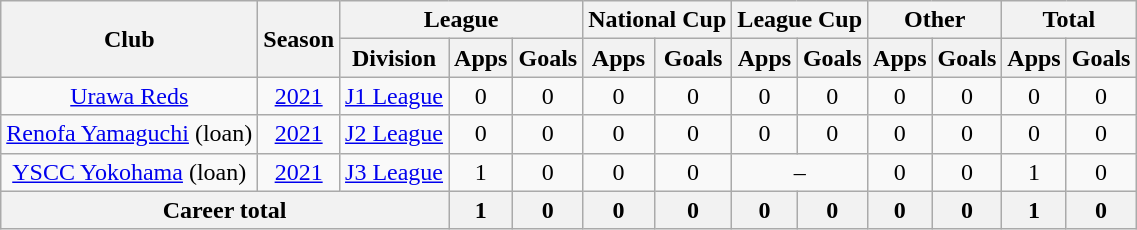<table class="wikitable" style="text-align: center">
<tr>
<th rowspan="2">Club</th>
<th rowspan="2">Season</th>
<th colspan="3">League</th>
<th colspan="2">National Cup</th>
<th colspan="2">League Cup</th>
<th colspan="2">Other</th>
<th colspan="2">Total</th>
</tr>
<tr>
<th>Division</th>
<th>Apps</th>
<th>Goals</th>
<th>Apps</th>
<th>Goals</th>
<th>Apps</th>
<th>Goals</th>
<th>Apps</th>
<th>Goals</th>
<th>Apps</th>
<th>Goals</th>
</tr>
<tr>
<td><a href='#'>Urawa Reds</a></td>
<td><a href='#'>2021</a></td>
<td><a href='#'>J1 League</a></td>
<td>0</td>
<td>0</td>
<td>0</td>
<td>0</td>
<td>0</td>
<td>0</td>
<td>0</td>
<td>0</td>
<td>0</td>
<td>0</td>
</tr>
<tr>
<td><a href='#'>Renofa Yamaguchi</a> (loan)</td>
<td><a href='#'>2021</a></td>
<td><a href='#'>J2 League</a></td>
<td>0</td>
<td>0</td>
<td>0</td>
<td>0</td>
<td>0</td>
<td>0</td>
<td>0</td>
<td>0</td>
<td>0</td>
<td>0</td>
</tr>
<tr>
<td><a href='#'>YSCC Yokohama</a> (loan)</td>
<td><a href='#'>2021</a></td>
<td><a href='#'>J3 League</a></td>
<td>1</td>
<td>0</td>
<td>0</td>
<td>0</td>
<td colspan="2">–</td>
<td>0</td>
<td>0</td>
<td>1</td>
<td>0</td>
</tr>
<tr>
<th colspan=3>Career total</th>
<th>1</th>
<th>0</th>
<th>0</th>
<th>0</th>
<th>0</th>
<th>0</th>
<th>0</th>
<th>0</th>
<th>1</th>
<th>0</th>
</tr>
</table>
